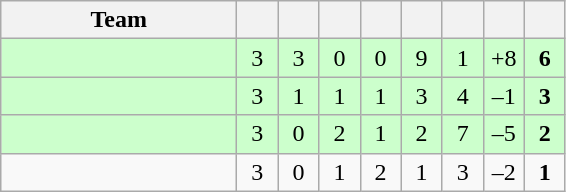<table class="wikitable" style="text-align:center;">
<tr>
<th width=150>Team</th>
<th width=20></th>
<th width=20></th>
<th width=20></th>
<th width=20></th>
<th width=20></th>
<th width=20></th>
<th width=20></th>
<th width=20></th>
</tr>
<tr bgcolor="#ccffcc">
<td align="left"></td>
<td>3</td>
<td>3</td>
<td>0</td>
<td>0</td>
<td>9</td>
<td>1</td>
<td>+8</td>
<td><strong>6</strong></td>
</tr>
<tr bgcolor="#ccffcc">
<td align="left"></td>
<td>3</td>
<td>1</td>
<td>1</td>
<td>1</td>
<td>3</td>
<td>4</td>
<td>–1</td>
<td><strong>3</strong></td>
</tr>
<tr bgcolor="#ccffcc">
<td align="left"></td>
<td>3</td>
<td>0</td>
<td>2</td>
<td>1</td>
<td>2</td>
<td>7</td>
<td>–5</td>
<td><strong>2</strong></td>
</tr>
<tr>
<td align="left"></td>
<td>3</td>
<td>0</td>
<td>1</td>
<td>2</td>
<td>1</td>
<td>3</td>
<td>–2</td>
<td><strong>1</strong></td>
</tr>
</table>
